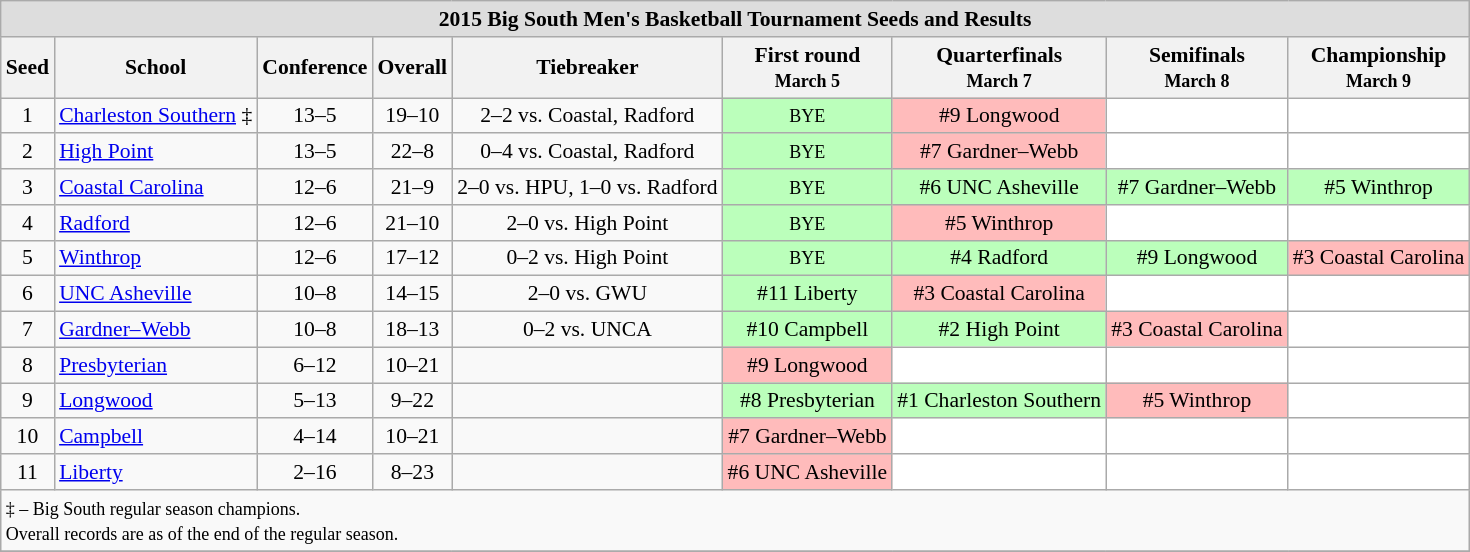<table class="wikitable" style="white-space:nowrap; font-size:90%;text-align:center">
<tr>
<td colspan="9" style="background:#DDDDDD; font:#000000"><strong>2015 Big South Men's Basketball Tournament Seeds and Results</strong></td>
</tr>
<tr>
<th>Seed</th>
<th>School</th>
<th>Conference</th>
<th>Overall</th>
<th>Tiebreaker</th>
<th>First round<br><small>March 5</small></th>
<th>Quarterfinals<br><small>March 7</small></th>
<th>Semifinals<br><small>March 8</small></th>
<th>Championship<br><small>March 9</small></th>
</tr>
<tr>
<td>1</td>
<td align=left><a href='#'>Charleston Southern</a> ‡</td>
<td>13–5</td>
<td>19–10</td>
<td>2–2 vs. Coastal, Radford</td>
<td style="background:#bfb;"><small>BYE</small></td>
<td style="background:#fbb;">#9 Longwood</td>
<td style="background:#fff;"></td>
<td style="background:#fff;"></td>
</tr>
<tr>
<td>2</td>
<td align=left><a href='#'>High Point</a></td>
<td>13–5</td>
<td>22–8</td>
<td>0–4 vs. Coastal, Radford</td>
<td style="background:#bfb;"><small>BYE</small></td>
<td style="background:#fbb;">#7 Gardner–Webb</td>
<td style="background:#fff;"></td>
<td style="background:#fff;"></td>
</tr>
<tr>
<td>3</td>
<td align=left><a href='#'>Coastal Carolina</a></td>
<td>12–6</td>
<td>21–9</td>
<td>2–0 vs. HPU, 1–0 vs. Radford</td>
<td style="background:#bfb;"><small>BYE</small></td>
<td style="background:#bfb;">#6 UNC Asheville</td>
<td style="background:#bfb;">#7 Gardner–Webb</td>
<td style="background:#bfb;">#5 Winthrop</td>
</tr>
<tr>
<td>4</td>
<td align=left><a href='#'>Radford</a></td>
<td>12–6</td>
<td>21–10</td>
<td>2–0 vs. High Point</td>
<td style="background:#bfb;"><small>BYE</small></td>
<td style="background:#fbb;">#5 Winthrop</td>
<td style="background:#fff;"></td>
<td style="background:#fff;"></td>
</tr>
<tr>
<td>5</td>
<td align=left><a href='#'>Winthrop</a></td>
<td>12–6</td>
<td>17–12</td>
<td>0–2 vs. High Point</td>
<td style="background:#bfb;"><small>BYE</small></td>
<td style="background:#bfb;">#4 Radford</td>
<td style="background:#bfb;">#9 Longwood</td>
<td style="background:#fbb;">#3 Coastal Carolina</td>
</tr>
<tr>
<td>6</td>
<td align=left><a href='#'>UNC Asheville</a></td>
<td>10–8</td>
<td>14–15</td>
<td>2–0 vs. GWU</td>
<td style="background:#bfb;">#11 Liberty</td>
<td style="background:#fbb;">#3 Coastal Carolina</td>
<td style="background:#fff;"></td>
<td style="background:#fff;"></td>
</tr>
<tr>
<td>7</td>
<td align=left><a href='#'>Gardner–Webb</a></td>
<td>10–8</td>
<td>18–13</td>
<td>0–2 vs. UNCA</td>
<td style="background:#bfb;">#10 Campbell</td>
<td style="background:#bfb;">#2 High Point</td>
<td style="background:#fbb;">#3 Coastal Carolina</td>
<td style="background:#fff;"></td>
</tr>
<tr>
<td>8</td>
<td align=left><a href='#'>Presbyterian</a></td>
<td>6–12</td>
<td>10–21</td>
<td></td>
<td style="background:#fbb;">#9 Longwood</td>
<td style="background:#fff;"></td>
<td style="background:#fff;"></td>
<td style="background:#fff;"></td>
</tr>
<tr>
<td>9</td>
<td align=left><a href='#'>Longwood</a></td>
<td>5–13</td>
<td>9–22</td>
<td></td>
<td style="background:#bfb;">#8 Presbyterian</td>
<td style="background:#bfb;">#1 Charleston Southern</td>
<td style="background:#fbb;">#5 Winthrop</td>
<td style="background:#fff;"></td>
</tr>
<tr>
<td>10</td>
<td align=left><a href='#'>Campbell</a></td>
<td>4–14</td>
<td>10–21</td>
<td></td>
<td style="background:#fbb;">#7 Gardner–Webb</td>
<td style="background:#fff;"></td>
<td style="background:#fff;"></td>
<td style="background:#fff;"></td>
</tr>
<tr>
<td>11</td>
<td align=left><a href='#'>Liberty</a></td>
<td>2–16</td>
<td>8–23</td>
<td></td>
<td style="background:#fbb;">#6 UNC Asheville</td>
<td style="background:#fff;"></td>
<td style="background:#fff;"></td>
<td style="background:#fff;"></td>
</tr>
<tr>
<td colspan="9" align=left><small>‡ – Big South regular season champions.<br>Overall records are as of the end of the regular season.</small></td>
</tr>
<tr>
</tr>
</table>
